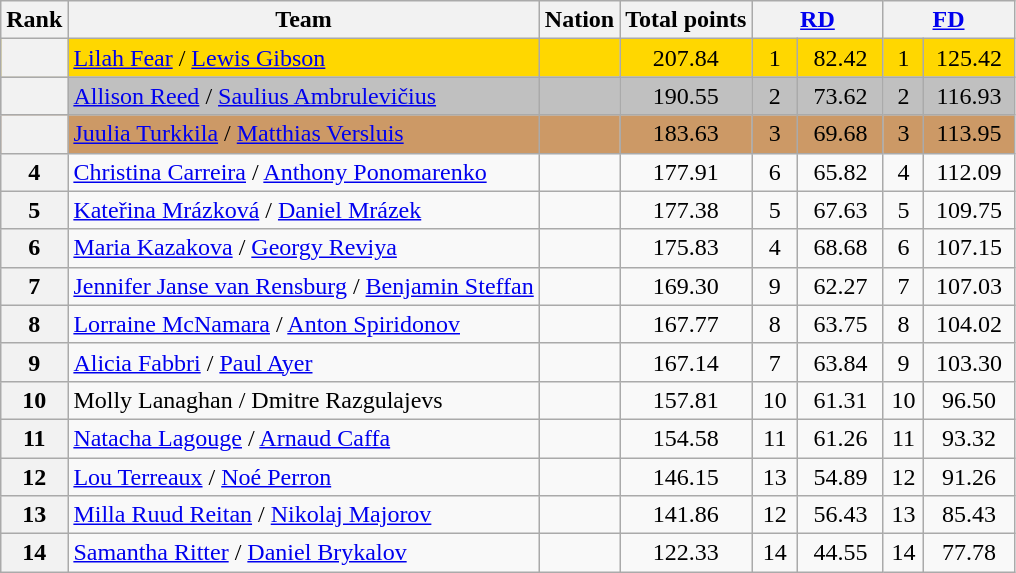<table class="wikitable sortable" style="text-align:left">
<tr>
<th scope="col">Rank</th>
<th scope="col">Team</th>
<th scope="col">Nation</th>
<th scope="col">Total points</th>
<th scope="col" colspan="2" width="80px"><a href='#'>RD</a></th>
<th scope="col" colspan="2" width="80px"><a href='#'>FD</a></th>
</tr>
<tr bgcolor="gold">
<th scope="row"></th>
<td><a href='#'>Lilah Fear</a> / <a href='#'>Lewis Gibson</a></td>
<td></td>
<td align="center">207.84</td>
<td align="center">1</td>
<td align="center">82.42</td>
<td align="center">1</td>
<td align="center">125.42</td>
</tr>
<tr bgcolor="silver">
<th scope="row"></th>
<td><a href='#'>Allison Reed</a> / <a href='#'>Saulius Ambrulevičius</a></td>
<td></td>
<td align="center">190.55</td>
<td align="center">2</td>
<td align="center">73.62</td>
<td align="center">2</td>
<td align="center">116.93</td>
</tr>
<tr bgcolor="cc9966">
<th scope="row"></th>
<td><a href='#'>Juulia Turkkila</a> / <a href='#'>Matthias Versluis</a></td>
<td></td>
<td align="center">183.63</td>
<td align="center">3</td>
<td align="center">69.68</td>
<td align="center">3</td>
<td align="center">113.95</td>
</tr>
<tr>
<th scope="row">4</th>
<td><a href='#'>Christina Carreira</a> / <a href='#'>Anthony Ponomarenko</a></td>
<td></td>
<td align="center">177.91</td>
<td align="center">6</td>
<td align="center">65.82</td>
<td align="center">4</td>
<td align="center">112.09</td>
</tr>
<tr>
<th scope="row">5</th>
<td><a href='#'>Kateřina Mrázková</a> / <a href='#'>Daniel Mrázek</a></td>
<td></td>
<td align="center">177.38</td>
<td align="center">5</td>
<td align="center">67.63</td>
<td align="center">5</td>
<td align="center">109.75</td>
</tr>
<tr>
<th scope="row">6</th>
<td><a href='#'>Maria Kazakova</a> / <a href='#'>Georgy Reviya</a></td>
<td></td>
<td align="center">175.83</td>
<td align="center">4</td>
<td align="center">68.68</td>
<td align="center">6</td>
<td align="center">107.15</td>
</tr>
<tr>
<th scope="row">7</th>
<td><a href='#'>Jennifer Janse van Rensburg</a> / <a href='#'>Benjamin Steffan</a></td>
<td></td>
<td align="center">169.30</td>
<td align="center">9</td>
<td align="center">62.27</td>
<td align="center">7</td>
<td align="center">107.03</td>
</tr>
<tr>
<th scope="row">8</th>
<td><a href='#'>Lorraine McNamara</a> / <a href='#'>Anton Spiridonov</a></td>
<td></td>
<td align="center">167.77</td>
<td align="center">8</td>
<td align="center">63.75</td>
<td align="center">8</td>
<td align="center">104.02</td>
</tr>
<tr>
<th scope="row">9</th>
<td><a href='#'>Alicia Fabbri</a> / <a href='#'>Paul Ayer</a></td>
<td></td>
<td align="center">167.14</td>
<td align="center">7</td>
<td align="center">63.84</td>
<td align="center">9</td>
<td align="center">103.30</td>
</tr>
<tr>
<th scope="row">10</th>
<td>Molly Lanaghan / Dmitre Razgulajevs</td>
<td></td>
<td align="center">157.81</td>
<td align="center">10</td>
<td align="center">61.31</td>
<td align="center">10</td>
<td align="center">96.50</td>
</tr>
<tr>
<th scope="row">11</th>
<td><a href='#'>Natacha Lagouge</a> / <a href='#'>Arnaud Caffa</a></td>
<td></td>
<td align="center">154.58</td>
<td align="center">11</td>
<td align="center">61.26</td>
<td align="center">11</td>
<td align="center">93.32</td>
</tr>
<tr>
<th scope="row">12</th>
<td><a href='#'>Lou Terreaux</a> / <a href='#'>Noé Perron</a></td>
<td></td>
<td align="center">146.15</td>
<td align="center">13</td>
<td align="center">54.89</td>
<td align="center">12</td>
<td align="center">91.26</td>
</tr>
<tr>
<th scope="row">13</th>
<td><a href='#'>Milla Ruud Reitan</a> / <a href='#'>Nikolaj Majorov</a></td>
<td></td>
<td align="center">141.86</td>
<td align="center">12</td>
<td align="center">56.43</td>
<td align="center">13</td>
<td align="center">85.43</td>
</tr>
<tr>
<th scope="row">14</th>
<td><a href='#'>Samantha Ritter</a> / <a href='#'>Daniel Brykalov</a></td>
<td></td>
<td align="center">122.33</td>
<td align="center">14</td>
<td align="center">44.55</td>
<td align="center">14</td>
<td align="center">77.78</td>
</tr>
</table>
